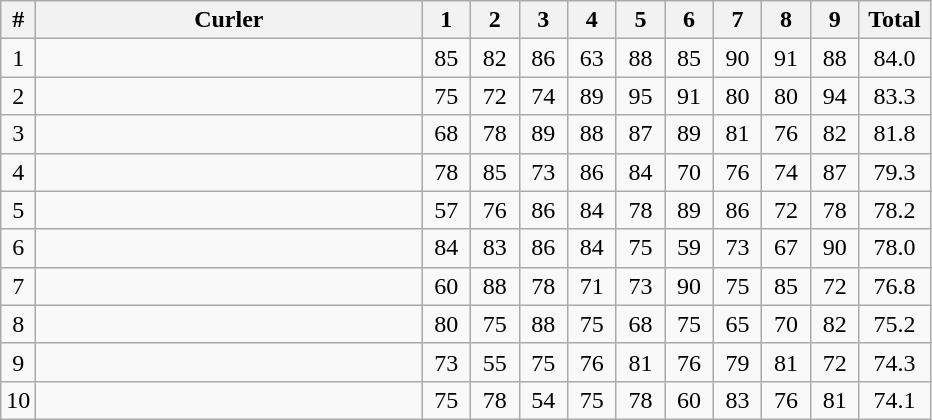<table class="wikitable sortable" style="text-align:center">
<tr>
<th>#</th>
<th width=250>Curler</th>
<th width=25>1</th>
<th width=25>2</th>
<th width=25>3</th>
<th width=25>4</th>
<th width=25>5</th>
<th width=25>6</th>
<th width=25>7</th>
<th width=25>8</th>
<th width=25>9</th>
<th width=40>Total</th>
</tr>
<tr>
<td>1</td>
<td align=left></td>
<td>85</td>
<td>82</td>
<td>86</td>
<td>63</td>
<td>88</td>
<td>85</td>
<td>90</td>
<td>91</td>
<td>88</td>
<td>84.0</td>
</tr>
<tr>
<td>2</td>
<td align=left></td>
<td>75</td>
<td>72</td>
<td>74</td>
<td>89</td>
<td>95</td>
<td>91</td>
<td>80</td>
<td>80</td>
<td>94</td>
<td>83.3</td>
</tr>
<tr>
<td>3</td>
<td align=left></td>
<td>68</td>
<td>78</td>
<td>89</td>
<td>88</td>
<td>87</td>
<td>89</td>
<td>81</td>
<td>76</td>
<td>82</td>
<td>81.8</td>
</tr>
<tr>
<td>4</td>
<td align=left></td>
<td>78</td>
<td>85</td>
<td>73</td>
<td>86</td>
<td>84</td>
<td>70</td>
<td>76</td>
<td>74</td>
<td>87</td>
<td>79.3</td>
</tr>
<tr>
<td>5</td>
<td align=left></td>
<td>57</td>
<td>76</td>
<td>86</td>
<td>84</td>
<td>78</td>
<td>89</td>
<td>86</td>
<td>72</td>
<td>78</td>
<td>78.2</td>
</tr>
<tr>
<td>6</td>
<td align=left></td>
<td>84</td>
<td>83</td>
<td>86</td>
<td>84</td>
<td>75</td>
<td>59</td>
<td>73</td>
<td>67</td>
<td>90</td>
<td>78.0</td>
</tr>
<tr>
<td>7</td>
<td align=left></td>
<td>60</td>
<td>88</td>
<td>78</td>
<td>71</td>
<td>73</td>
<td>90</td>
<td>75</td>
<td>85</td>
<td>72</td>
<td>76.8</td>
</tr>
<tr>
<td>8</td>
<td align=left></td>
<td>80</td>
<td>75</td>
<td>88</td>
<td>75</td>
<td>68</td>
<td>75</td>
<td>65</td>
<td>70</td>
<td>82</td>
<td>75.2</td>
</tr>
<tr>
<td>9</td>
<td align=left></td>
<td>73</td>
<td>55</td>
<td>75</td>
<td>76</td>
<td>81</td>
<td>76</td>
<td>79</td>
<td>81</td>
<td>72</td>
<td>74.3</td>
</tr>
<tr>
<td>10</td>
<td align=left></td>
<td>75</td>
<td>78</td>
<td>54</td>
<td>75</td>
<td>78</td>
<td>60</td>
<td>83</td>
<td>76</td>
<td>81</td>
<td>74.1</td>
</tr>
</table>
